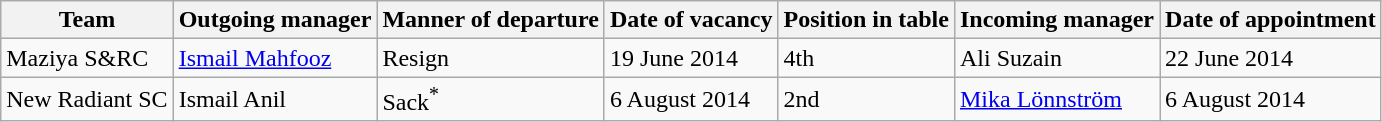<table class="wikitable sortable">
<tr>
<th>Team</th>
<th>Outgoing manager</th>
<th>Manner of departure</th>
<th>Date of vacancy</th>
<th>Position in table</th>
<th>Incoming manager</th>
<th>Date of appointment</th>
</tr>
<tr>
<td>Maziya S&RC</td>
<td> <a href='#'>Ismail Mahfooz</a></td>
<td>Resign</td>
<td>19 June 2014</td>
<td>4th</td>
<td> Ali Suzain</td>
<td>22 June 2014</td>
</tr>
<tr>
<td>New Radiant SC</td>
<td> Ismail Anil</td>
<td>Sack<sup>*</sup></td>
<td>6 August 2014</td>
<td>2nd</td>
<td> <a href='#'>Mika Lönnström</a></td>
<td>6 August 2014</td>
</tr>
</table>
